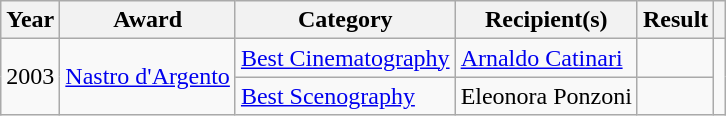<table class="wikitable plainrowheaders sortable">
<tr>
<th>Year</th>
<th scope="col">Award</th>
<th scope="col">Category</th>
<th scope="col">Recipient(s)</th>
<th scope="col" class="unsortable">Result</th>
<th scope="col" class="unsortable"></th>
</tr>
<tr>
<td rowspan="2" style="text-align:center;">2003</td>
<td rowspan="2"><a href='#'>Nastro d'Argento</a></td>
<td><a href='#'>Best Cinematography</a></td>
<td><a href='#'>Arnaldo Catinari</a></td>
<td></td>
<td rowspan="2" style="text-align:center;"></td>
</tr>
<tr>
<td><a href='#'>Best Scenography</a></td>
<td>Eleonora Ponzoni</td>
<td></td>
</tr>
</table>
